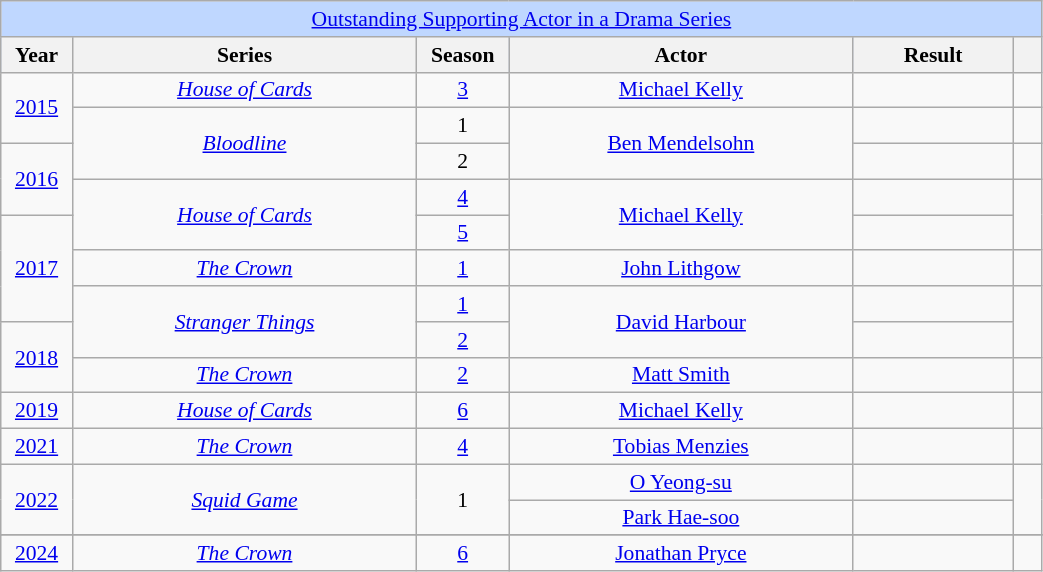<table class="wikitable plainrowheaders" style="text-align: center; font-size: 90%" width=55%>
<tr ---- bgcolor="#bfd7ff">
<td colspan=6 align=center><a href='#'>Outstanding Supporting Actor in a Drama Series</a></td>
</tr>
<tr ---- bgcolor="#bfd7ff">
<th scope="col" style="width:1%;">Year</th>
<th scope="col" style="width:12%;">Series</th>
<th scope="col" style="width:1%;">Season</th>
<th scope="col" style="width:12%;">Actor</th>
<th scope="col" style="width:5%;">Result</th>
<th scope="col" style="width:1%;"></th>
</tr>
<tr>
<td rowspan="2"><a href='#'>2015</a></td>
<td><em><a href='#'>House of Cards</a></em></td>
<td><a href='#'>3</a></td>
<td><a href='#'>Michael Kelly</a></td>
<td></td>
<td></td>
</tr>
<tr>
<td rowspan="2"><em><a href='#'>Bloodline</a></em></td>
<td>1</td>
<td rowspan="2"><a href='#'>Ben Mendelsohn</a></td>
<td></td>
<td></td>
</tr>
<tr>
<td rowspan="2"><a href='#'>2016</a></td>
<td>2</td>
<td></td>
<td></td>
</tr>
<tr>
<td rowspan="2"><em><a href='#'>House of Cards</a></em></td>
<td><a href='#'>4</a></td>
<td rowspan="2"><a href='#'>Michael Kelly</a></td>
<td></td>
<td rowspan="2"></td>
</tr>
<tr>
<td rowspan="3"><a href='#'>2017</a></td>
<td><a href='#'>5</a></td>
<td></td>
</tr>
<tr>
<td><em><a href='#'>The Crown</a></em></td>
<td><a href='#'>1</a></td>
<td><a href='#'>John Lithgow</a></td>
<td></td>
<td></td>
</tr>
<tr>
<td rowspan="2"><em><a href='#'>Stranger Things</a></em></td>
<td><a href='#'>1</a></td>
<td rowspan="2"><a href='#'>David Harbour</a></td>
<td></td>
<td rowspan="2"></td>
</tr>
<tr>
<td rowspan="2"><a href='#'>2018</a></td>
<td><a href='#'>2</a></td>
<td></td>
</tr>
<tr>
<td><em><a href='#'>The Crown</a></em></td>
<td><a href='#'>2</a></td>
<td><a href='#'>Matt Smith</a></td>
<td></td>
<td></td>
</tr>
<tr>
<td><a href='#'>2019</a></td>
<td><em><a href='#'>House of Cards</a></em></td>
<td><a href='#'>6</a></td>
<td><a href='#'>Michael Kelly</a></td>
<td></td>
<td></td>
</tr>
<tr>
<td><a href='#'>2021</a></td>
<td><em><a href='#'>The Crown</a></em></td>
<td><a href='#'>4</a></td>
<td><a href='#'>Tobias Menzies</a></td>
<td></td>
<td></td>
</tr>
<tr>
<td rowspan="2"><a href='#'>2022</a></td>
<td rowspan="2"><em><a href='#'>Squid Game</a></em></td>
<td rowspan="2">1</td>
<td><a href='#'>O Yeong-su</a></td>
<td></td>
<td rowspan="2"></td>
</tr>
<tr>
<td><a href='#'>Park Hae-soo</a></td>
<td></td>
</tr>
<tr>
</tr>
<tr>
<td><a href='#'>2024</a></td>
<td><em><a href='#'>The Crown</a></em></td>
<td><a href='#'>6</a></td>
<td><a href='#'>Jonathan Pryce</a></td>
<td></td>
<td></td>
</tr>
</table>
